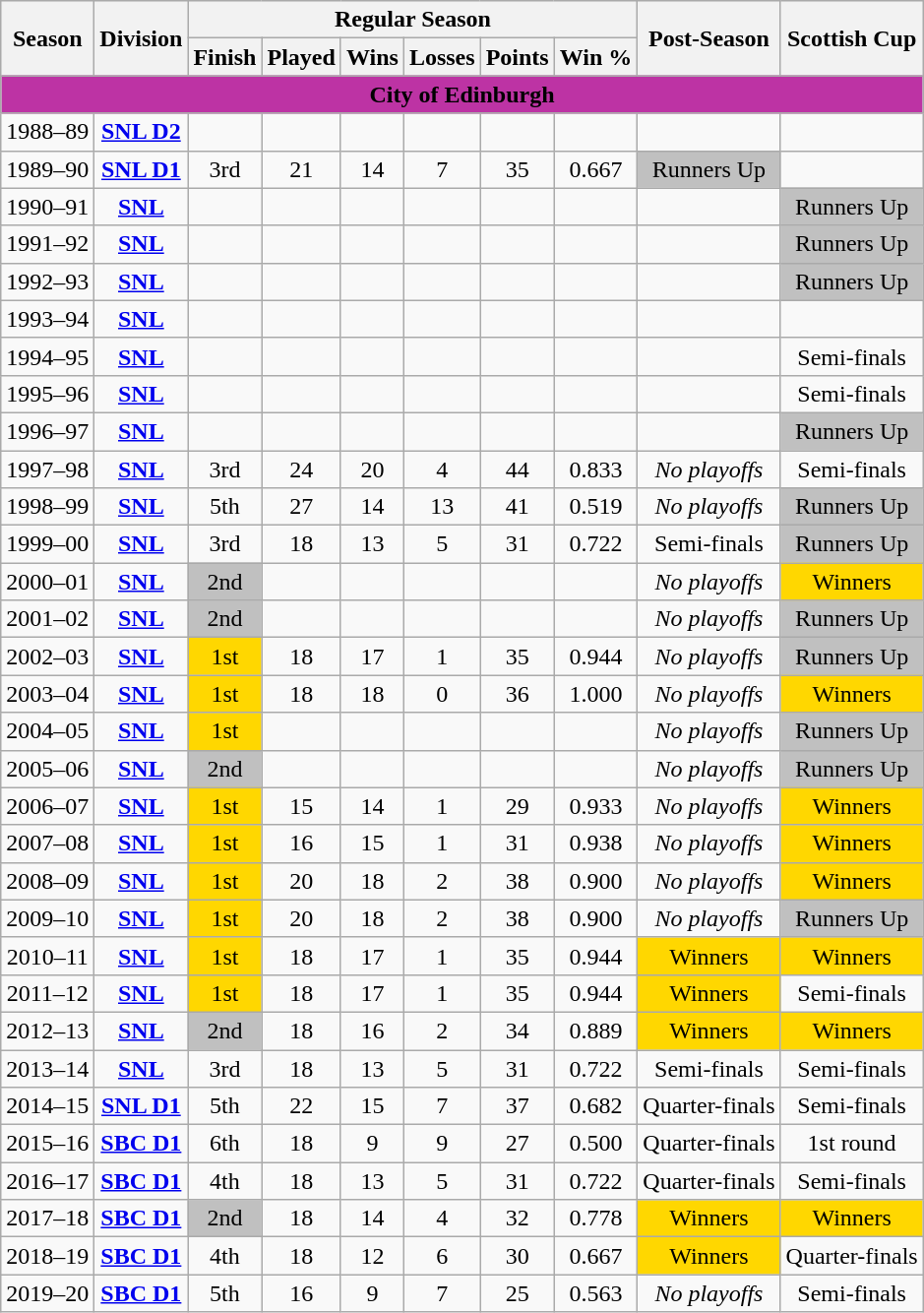<table class="wikitable" style="font-size:100%;">
<tr bgcolor="#efefef">
<th rowspan="2">Season</th>
<th rowspan="2">Division</th>
<th colspan="6">Regular Season</th>
<th rowspan="2">Post-Season</th>
<th rowspan="2">Scottish Cup</th>
</tr>
<tr>
<th>Finish</th>
<th>Played</th>
<th>Wins</th>
<th>Losses</th>
<th>Points</th>
<th>Win %</th>
</tr>
<tr>
<td colspan="13" align=center bgcolor="#BD33A4"><span><strong>City of Edinburgh</strong></span></td>
</tr>
<tr>
<td style="text-align:center;">1988–89</td>
<td style="text-align:center;"><strong><a href='#'>SNL D2</a></strong></td>
<td style="text-align:center;"></td>
<td style="text-align:center;"></td>
<td style="text-align:center;"></td>
<td style="text-align:center;"></td>
<td style="text-align:center;"></td>
<td style="text-align:center;"></td>
<td style="text-align:center;"></td>
<td style="text-align:center;"></td>
</tr>
<tr>
<td style="text-align:center;">1989–90</td>
<td style="text-align:center;"><strong><a href='#'>SNL D1</a></strong></td>
<td style="text-align:center;">3rd</td>
<td style="text-align:center;">21</td>
<td style="text-align:center;">14</td>
<td style="text-align:center;">7</td>
<td style="text-align:center;">35</td>
<td style="text-align:center;">0.667</td>
<td style="text-align:center;"bgcolor=silver>Runners Up</td>
<td style="text-align:center;"></td>
</tr>
<tr>
<td style="text-align:center;">1990–91</td>
<td style="text-align:center;"><strong><a href='#'>SNL</a></strong></td>
<td style="text-align:center;"></td>
<td style="text-align:center;"></td>
<td style="text-align:center;"></td>
<td style="text-align:center;"></td>
<td style="text-align:center;"></td>
<td style="text-align:center;"></td>
<td style="text-align:center;"></td>
<td style="text-align:center;"bgcolor=silver>Runners Up</td>
</tr>
<tr>
<td style="text-align:center;">1991–92</td>
<td style="text-align:center;"><strong><a href='#'>SNL</a></strong></td>
<td style="text-align:center;"></td>
<td style="text-align:center;"></td>
<td style="text-align:center;"></td>
<td style="text-align:center;"></td>
<td style="text-align:center;"></td>
<td style="text-align:center;"></td>
<td style="text-align:center;"></td>
<td style="text-align:center;"bgcolor=silver>Runners Up</td>
</tr>
<tr>
<td style="text-align:center;">1992–93</td>
<td style="text-align:center;"><strong><a href='#'>SNL</a></strong></td>
<td style="text-align:center;"></td>
<td style="text-align:center;"></td>
<td style="text-align:center;"></td>
<td style="text-align:center;"></td>
<td style="text-align:center;"></td>
<td style="text-align:center;"></td>
<td style="text-align:center;"></td>
<td style="text-align:center;"bgcolor=silver>Runners Up</td>
</tr>
<tr>
<td style="text-align:center;">1993–94</td>
<td style="text-align:center;"><strong><a href='#'>SNL</a></strong></td>
<td style="text-align:center;"></td>
<td style="text-align:center;"></td>
<td style="text-align:center;"></td>
<td style="text-align:center;"></td>
<td style="text-align:center;"></td>
<td style="text-align:center;"></td>
<td style="text-align:center;"></td>
<td style="text-align:center;"></td>
</tr>
<tr>
<td style="text-align:center;">1994–95</td>
<td style="text-align:center;"><strong><a href='#'>SNL</a></strong></td>
<td style="text-align:center;"></td>
<td style="text-align:center;"></td>
<td style="text-align:center;"></td>
<td style="text-align:center;"></td>
<td style="text-align:center;"></td>
<td style="text-align:center;"></td>
<td style="text-align:center;"></td>
<td style="text-align:center;">Semi-finals</td>
</tr>
<tr>
<td style="text-align:center;">1995–96</td>
<td style="text-align:center;"><strong><a href='#'>SNL</a></strong></td>
<td style="text-align:center;"></td>
<td style="text-align:center;"></td>
<td style="text-align:center;"></td>
<td style="text-align:center;"></td>
<td style="text-align:center;"></td>
<td style="text-align:center;"></td>
<td style="text-align:center;"></td>
<td style="text-align:center;">Semi-finals</td>
</tr>
<tr>
<td style="text-align:center;">1996–97</td>
<td style="text-align:center;"><strong><a href='#'>SNL</a></strong></td>
<td style="text-align:center;"></td>
<td style="text-align:center;"></td>
<td style="text-align:center;"></td>
<td style="text-align:center;"></td>
<td style="text-align:center;"></td>
<td style="text-align:center;"></td>
<td style="text-align:center;"></td>
<td style="text-align:center;"bgcolor=silver>Runners Up</td>
</tr>
<tr>
<td style="text-align:center;">1997–98</td>
<td style="text-align:center;"><strong><a href='#'>SNL</a></strong></td>
<td style="text-align:center;">3rd</td>
<td style="text-align:center;">24</td>
<td style="text-align:center;">20</td>
<td style="text-align:center;">4</td>
<td style="text-align:center;">44</td>
<td style="text-align:center;">0.833</td>
<td style="text-align:center;"><em>No playoffs</em></td>
<td style="text-align:center;">Semi-finals</td>
</tr>
<tr>
<td style="text-align:center;">1998–99</td>
<td style="text-align:center;"><strong><a href='#'>SNL</a></strong></td>
<td style="text-align:center;">5th</td>
<td style="text-align:center;">27</td>
<td style="text-align:center;">14</td>
<td style="text-align:center;">13</td>
<td style="text-align:center;">41</td>
<td style="text-align:center;">0.519</td>
<td style="text-align:center;"><em>No playoffs</em></td>
<td style="text-align:center;"bgcolor=silver>Runners Up</td>
</tr>
<tr>
<td style="text-align:center;">1999–00</td>
<td style="text-align:center;"><strong><a href='#'>SNL</a></strong></td>
<td style="text-align:center;">3rd</td>
<td style="text-align:center;">18</td>
<td style="text-align:center;">13</td>
<td style="text-align:center;">5</td>
<td style="text-align:center;">31</td>
<td style="text-align:center;">0.722</td>
<td style="text-align:center;">Semi-finals</td>
<td style="text-align:center;"bgcolor=silver>Runners Up</td>
</tr>
<tr>
<td style="text-align:center;">2000–01</td>
<td style="text-align:center;"><strong><a href='#'>SNL</a></strong></td>
<td style="text-align:center;"bgcolor=silver>2nd</td>
<td style="text-align:center;"></td>
<td style="text-align:center;"></td>
<td style="text-align:center;"></td>
<td style="text-align:center;"></td>
<td style="text-align:center;"></td>
<td style="text-align:center;"><em>No playoffs</em></td>
<td style="text-align:center;"bgcolor=gold>Winners</td>
</tr>
<tr>
<td style="text-align:center;">2001–02</td>
<td style="text-align:center;"><strong><a href='#'>SNL</a></strong></td>
<td style="text-align:center;"bgcolor=silver>2nd</td>
<td style="text-align:center;"></td>
<td style="text-align:center;"></td>
<td style="text-align:center;"></td>
<td style="text-align:center;"></td>
<td style="text-align:center;"></td>
<td style="text-align:center;"><em>No playoffs</em></td>
<td style="text-align:center;"bgcolor=silver>Runners Up</td>
</tr>
<tr>
<td style="text-align:center;">2002–03</td>
<td style="text-align:center;"><strong><a href='#'>SNL</a></strong></td>
<td style="text-align:center;"bgcolor=gold>1st</td>
<td style="text-align:center;">18</td>
<td style="text-align:center;">17</td>
<td style="text-align:center;">1</td>
<td style="text-align:center;">35</td>
<td style="text-align:center;">0.944</td>
<td style="text-align:center;"><em>No playoffs</em></td>
<td style="text-align:center;"bgcolor=silver>Runners Up</td>
</tr>
<tr>
<td style="text-align:center;">2003–04</td>
<td style="text-align:center;"><strong><a href='#'>SNL</a></strong></td>
<td style="text-align:center;"bgcolor=gold>1st</td>
<td style="text-align:center;">18</td>
<td style="text-align:center;">18</td>
<td style="text-align:center;">0</td>
<td style="text-align:center;">36</td>
<td style="text-align:center;">1.000</td>
<td style="text-align:center;"><em>No playoffs</em></td>
<td style="text-align:center;"bgcolor=gold>Winners</td>
</tr>
<tr>
<td style="text-align:center;">2004–05</td>
<td style="text-align:center;"><strong><a href='#'>SNL</a></strong></td>
<td style="text-align:center;"bgcolor=gold>1st</td>
<td style="text-align:center;"></td>
<td style="text-align:center;"></td>
<td style="text-align:center;"></td>
<td style="text-align:center;"></td>
<td style="text-align:center;"></td>
<td style="text-align:center;"><em>No playoffs</em></td>
<td style="text-align:center;"bgcolor=silver>Runners Up</td>
</tr>
<tr>
<td style="text-align:center;">2005–06</td>
<td style="text-align:center;"><strong><a href='#'>SNL</a></strong></td>
<td style="text-align:center;"bgcolor=silver>2nd</td>
<td style="text-align:center;"></td>
<td style="text-align:center;"></td>
<td style="text-align:center;"></td>
<td style="text-align:center;"></td>
<td style="text-align:center;"></td>
<td style="text-align:center;"><em>No playoffs</em></td>
<td style="text-align:center;"bgcolor=silver>Runners Up</td>
</tr>
<tr>
<td style="text-align:center;">2006–07</td>
<td style="text-align:center;"><strong><a href='#'>SNL</a></strong></td>
<td style="text-align:center;"bgcolor=gold>1st</td>
<td style="text-align:center;">15</td>
<td style="text-align:center;">14</td>
<td style="text-align:center;">1</td>
<td style="text-align:center;">29</td>
<td style="text-align:center;">0.933</td>
<td style="text-align:center;"><em>No playoffs</em></td>
<td style="text-align:center;"bgcolor=gold>Winners</td>
</tr>
<tr>
<td style="text-align:center;">2007–08</td>
<td style="text-align:center;"><strong><a href='#'>SNL</a></strong></td>
<td style="text-align:center;"bgcolor=gold>1st</td>
<td style="text-align:center;">16</td>
<td style="text-align:center;">15</td>
<td style="text-align:center;">1</td>
<td style="text-align:center;">31</td>
<td style="text-align:center;">0.938</td>
<td style="text-align:center;"><em>No playoffs</em></td>
<td style="text-align:center;"bgcolor=gold>Winners</td>
</tr>
<tr>
<td style="text-align:center;">2008–09</td>
<td style="text-align:center;"><strong><a href='#'>SNL</a></strong></td>
<td style="text-align:center;"bgcolor=gold>1st</td>
<td style="text-align:center;">20</td>
<td style="text-align:center;">18</td>
<td style="text-align:center;">2</td>
<td style="text-align:center;">38</td>
<td style="text-align:center;">0.900</td>
<td style="text-align:center;"><em>No playoffs</em></td>
<td style="text-align:center;"bgcolor=gold>Winners</td>
</tr>
<tr>
<td style="text-align:center;">2009–10</td>
<td style="text-align:center;"><strong><a href='#'>SNL</a></strong></td>
<td style="text-align:center;"bgcolor=gold>1st</td>
<td style="text-align:center;">20</td>
<td style="text-align:center;">18</td>
<td style="text-align:center;">2</td>
<td style="text-align:center;">38</td>
<td style="text-align:center;">0.900</td>
<td style="text-align:center;"><em>No playoffs</em></td>
<td style="text-align:center;"bgcolor=silver>Runners Up</td>
</tr>
<tr>
<td style="text-align:center;">2010–11</td>
<td style="text-align:center;"><strong><a href='#'>SNL</a></strong></td>
<td style="text-align:center;"bgcolor=gold>1st</td>
<td style="text-align:center;">18</td>
<td style="text-align:center;">17</td>
<td style="text-align:center;">1</td>
<td style="text-align:center;">35</td>
<td style="text-align:center;">0.944</td>
<td style="text-align:center;"bgcolor=gold>Winners</td>
<td style="text-align:center;"bgcolor=gold>Winners</td>
</tr>
<tr>
<td style="text-align:center;">2011–12</td>
<td style="text-align:center;"><strong><a href='#'>SNL</a></strong></td>
<td style="text-align:center;"bgcolor=gold>1st</td>
<td style="text-align:center;">18</td>
<td style="text-align:center;">17</td>
<td style="text-align:center;">1</td>
<td style="text-align:center;">35</td>
<td style="text-align:center;">0.944</td>
<td style="text-align:center;"bgcolor=gold>Winners</td>
<td style="text-align:center;">Semi-finals</td>
</tr>
<tr>
<td style="text-align:center;">2012–13</td>
<td style="text-align:center;"><strong><a href='#'>SNL</a></strong></td>
<td style="text-align:center;"bgcolor=silver>2nd</td>
<td style="text-align:center;">18</td>
<td style="text-align:center;">16</td>
<td style="text-align:center;">2</td>
<td style="text-align:center;">34</td>
<td style="text-align:center;">0.889</td>
<td style="text-align:center;"bgcolor=gold>Winners</td>
<td style="text-align:center;"bgcolor=gold>Winners</td>
</tr>
<tr>
<td style="text-align:center;">2013–14</td>
<td style="text-align:center;"><strong><a href='#'>SNL</a></strong></td>
<td style="text-align:center;">3rd</td>
<td style="text-align:center;">18</td>
<td style="text-align:center;">13</td>
<td style="text-align:center;">5</td>
<td style="text-align:center;">31</td>
<td style="text-align:center;">0.722</td>
<td style="text-align:center;">Semi-finals</td>
<td style="text-align:center;">Semi-finals</td>
</tr>
<tr>
<td style="text-align:center;">2014–15</td>
<td style="text-align:center;"><strong><a href='#'>SNL D1</a></strong></td>
<td style="text-align:center;">5th</td>
<td style="text-align:center;">22</td>
<td style="text-align:center;">15</td>
<td style="text-align:center;">7</td>
<td style="text-align:center;">37</td>
<td style="text-align:center;">0.682</td>
<td style="text-align:center;">Quarter-finals</td>
<td style="text-align:center;">Semi-finals</td>
</tr>
<tr>
<td style="text-align:center;">2015–16</td>
<td style="text-align:center;"><strong><a href='#'>SBC D1</a></strong></td>
<td style="text-align:center;">6th</td>
<td style="text-align:center;">18</td>
<td style="text-align:center;">9</td>
<td style="text-align:center;">9</td>
<td style="text-align:center;">27</td>
<td style="text-align:center;">0.500</td>
<td style="text-align:center;">Quarter-finals</td>
<td style="text-align:center;">1st round</td>
</tr>
<tr>
<td style="text-align:center;">2016–17</td>
<td style="text-align:center;"><strong><a href='#'>SBC D1</a></strong></td>
<td style="text-align:center;">4th</td>
<td style="text-align:center;">18</td>
<td style="text-align:center;">13</td>
<td style="text-align:center;">5</td>
<td style="text-align:center;">31</td>
<td style="text-align:center;">0.722</td>
<td style="text-align:center;">Quarter-finals</td>
<td style="text-align:center;">Semi-finals</td>
</tr>
<tr>
<td style="text-align:center;">2017–18</td>
<td style="text-align:center;"><strong><a href='#'>SBC D1</a></strong></td>
<td style="text-align:center;"bgcolor=silver>2nd</td>
<td style="text-align:center;">18</td>
<td style="text-align:center;">14</td>
<td style="text-align:center;">4</td>
<td style="text-align:center;">32</td>
<td style="text-align:center;">0.778</td>
<td style="text-align:center;"bgcolor=gold>Winners</td>
<td style="text-align:center;"bgcolor=gold>Winners</td>
</tr>
<tr>
<td style="text-align:center;">2018–19</td>
<td style="text-align:center;"><strong><a href='#'>SBC D1</a></strong></td>
<td style="text-align:center;">4th</td>
<td style="text-align:center;">18</td>
<td style="text-align:center;">12</td>
<td style="text-align:center;">6</td>
<td style="text-align:center;">30</td>
<td style="text-align:center;">0.667</td>
<td style="text-align:center;"bgcolor=gold>Winners</td>
<td style="text-align:center;">Quarter-finals</td>
</tr>
<tr>
<td style="text-align:center;">2019–20</td>
<td style="text-align:center;"><strong><a href='#'>SBC D1</a></strong></td>
<td style="text-align:center;">5th</td>
<td style="text-align:center;">16</td>
<td style="text-align:center;">9</td>
<td style="text-align:center;">7</td>
<td style="text-align:center;">25</td>
<td style="text-align:center;">0.563</td>
<td style="text-align:center;"><em>No playoffs</em></td>
<td style="text-align:center;">Semi-finals</td>
</tr>
</table>
